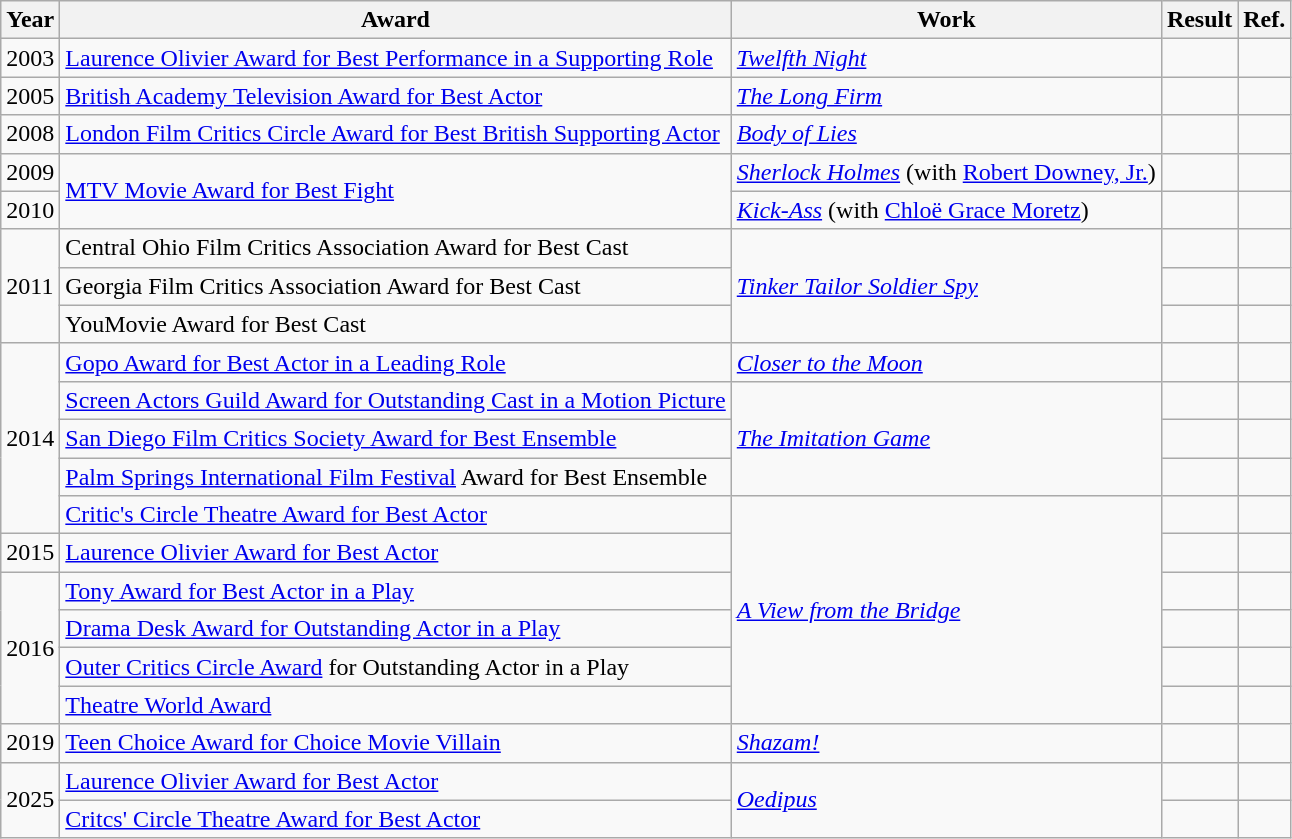<table class="wikitable sortable">
<tr>
<th>Year</th>
<th>Award</th>
<th>Work</th>
<th>Result</th>
<th>Ref.</th>
</tr>
<tr>
<td>2003</td>
<td><a href='#'>Laurence Olivier Award for Best Performance in a Supporting Role</a></td>
<td><a href='#'><em>Twelfth Night</em></a></td>
<td></td>
<td></td>
</tr>
<tr>
<td>2005</td>
<td><a href='#'>British Academy Television Award for Best Actor</a></td>
<td><em><a href='#'>The Long Firm</a></em></td>
<td></td>
<td></td>
</tr>
<tr>
<td>2008</td>
<td><a href='#'>London Film Critics Circle Award for Best British Supporting Actor</a></td>
<td><em><a href='#'>Body of Lies</a></em></td>
<td></td>
<td></td>
</tr>
<tr>
<td>2009</td>
<td rowspan="2"><a href='#'>MTV Movie Award for Best Fight</a></td>
<td><em><a href='#'>Sherlock Holmes</a></em> (with <a href='#'>Robert Downey, Jr.</a>)</td>
<td></td>
<td></td>
</tr>
<tr>
<td>2010</td>
<td><em><a href='#'>Kick-Ass</a></em> (with <a href='#'>Chloë Grace Moretz</a>)</td>
<td></td>
<td></td>
</tr>
<tr>
<td rowspan="3">2011</td>
<td>Central Ohio Film Critics Association Award for Best Cast</td>
<td rowspan="3"><em><a href='#'>Tinker Tailor Soldier Spy</a></em></td>
<td></td>
<td></td>
</tr>
<tr>
<td>Georgia Film Critics Association Award for Best Cast</td>
<td></td>
<td></td>
</tr>
<tr>
<td>YouMovie Award for Best Cast</td>
<td></td>
<td></td>
</tr>
<tr>
<td rowspan="5">2014</td>
<td><a href='#'>Gopo Award for Best Actor in a Leading Role</a></td>
<td><em><a href='#'>Closer to the Moon</a></em></td>
<td></td>
<td></td>
</tr>
<tr>
<td><a href='#'>Screen Actors Guild Award for Outstanding Cast in a Motion Picture</a></td>
<td rowspan="3"><em><a href='#'>The Imitation Game</a></em></td>
<td></td>
<td></td>
</tr>
<tr>
<td><a href='#'>San Diego Film Critics Society Award for Best Ensemble</a></td>
<td></td>
<td></td>
</tr>
<tr>
<td><a href='#'>Palm Springs International Film Festival</a> Award for Best Ensemble</td>
<td></td>
<td></td>
</tr>
<tr>
<td><a href='#'>Critic's Circle Theatre Award for Best Actor</a></td>
<td rowspan="6"><em><a href='#'>A View from the Bridge</a></em></td>
<td></td>
<td></td>
</tr>
<tr>
<td>2015</td>
<td><a href='#'>Laurence Olivier Award for Best Actor</a></td>
<td></td>
<td></td>
</tr>
<tr>
<td rowspan="4">2016</td>
<td><a href='#'>Tony Award for Best Actor in a Play</a></td>
<td></td>
<td></td>
</tr>
<tr>
<td><a href='#'>Drama Desk Award for Outstanding Actor in a Play</a></td>
<td></td>
<td></td>
</tr>
<tr>
<td><a href='#'>Outer Critics Circle Award</a> for Outstanding Actor in a Play</td>
<td></td>
<td></td>
</tr>
<tr>
<td><a href='#'>Theatre World Award</a></td>
<td></td>
<td></td>
</tr>
<tr>
<td>2019</td>
<td rowspan="1"><a href='#'>Teen Choice Award for Choice Movie Villain</a></td>
<td><em><a href='#'>Shazam!</a></em></td>
<td></td>
<td></td>
</tr>
<tr>
<td rowspan="2">2025</td>
<td><a href='#'>Laurence Olivier Award for Best Actor</a></td>
<td rowspan="2"><em><a href='#'>Oedipus</a></em></td>
<td></td>
<td></td>
</tr>
<tr>
<td><a href='#'>Critcs' Circle Theatre Award for Best Actor</a></td>
<td></td>
<td></td>
</tr>
</table>
